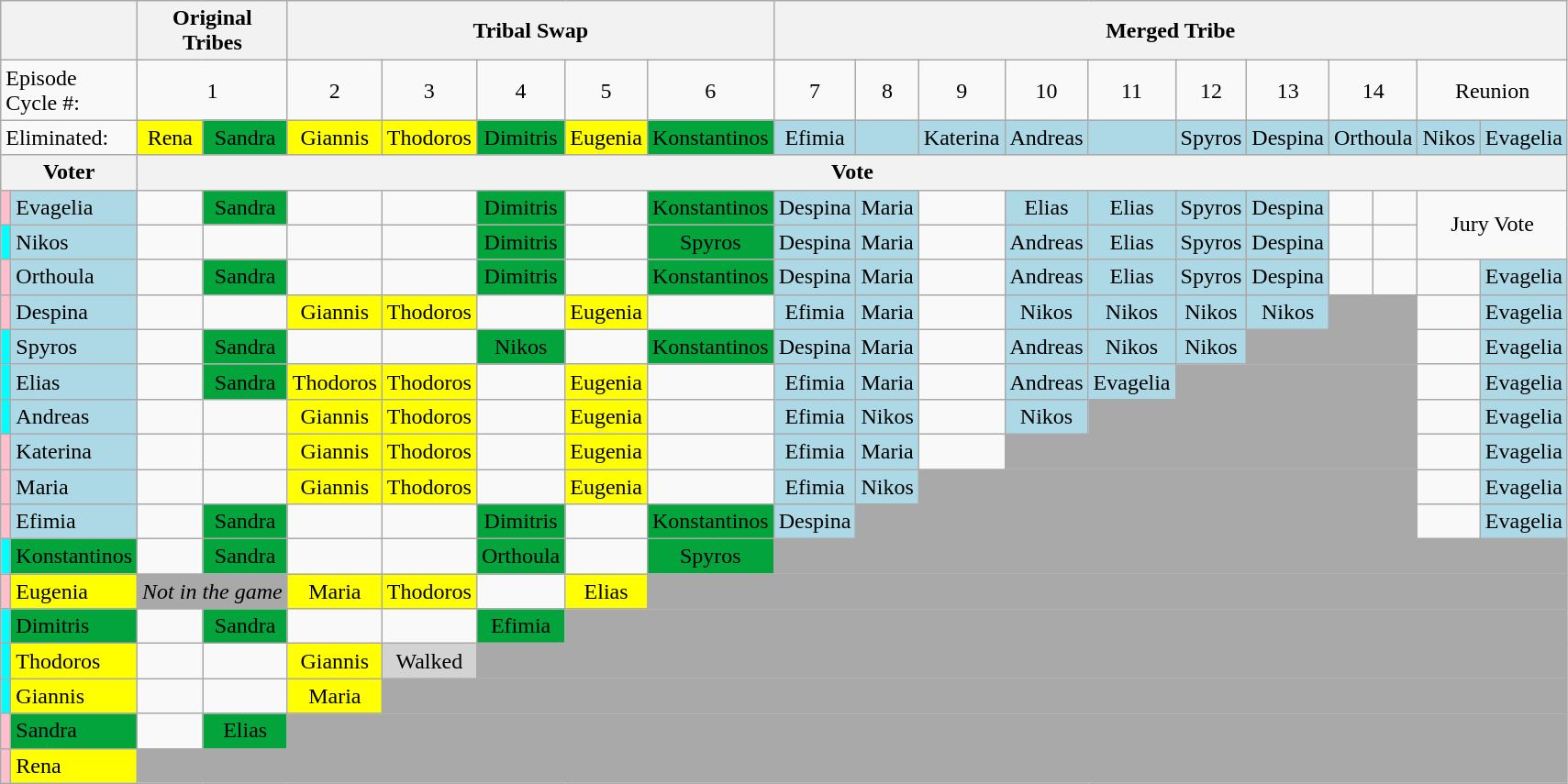<table class="wikitable" style="text-align:center">
<tr>
<th colspan=2></th>
<th colspan=2>Original<br>Tribes</th>
<th colspan=5>Tribal Swap</th>
<th colspan=11>Merged Tribe</th>
</tr>
<tr>
<td colspan=2 align="left">Episode<br>Cycle #:</td>
<td colspan=2>1</td>
<td>2</td>
<td>3</td>
<td>4</td>
<td>5</td>
<td>6</td>
<td>7</td>
<td>8</td>
<td>9</td>
<td>10</td>
<td>11</td>
<td>12</td>
<td colspan=1>13</td>
<td colspan=2>14</td>
<td colspan=2>Reunion</td>
</tr>
<tr>
<td colspan=2 align="left">Eliminated:</td>
<td bgcolor="yellow">Rena<br></td>
<td bgcolor="#04a43c">Sandra<br></td>
<td bgcolor="yellow">Giannis<br></td>
<td bgcolor="yellow">Thodoros<br></td>
<td bgcolor="#04a43c">Dimitris<br></td>
<td bgcolor="yellow">Eugenia<br></td>
<td bgcolor="#04a43c">Konstantinos<br></td>
<td bgcolor="lightblue">Efimia<br></td>
<td bgcolor="lightblue"><br></td>
<td bgcolor="lightblue">Katerina<br></td>
<td bgcolor="lightblue">Andreas<br></td>
<td bgcolor="lightblue"><br></td>
<td bgcolor="lightblue">Spyros<br></td>
<td bgcolor="lightblue">Despina<br></td>
<td bgcolor="lightblue" colspan=2>Orthoula<br></td>
<td bgcolor="lightblue">Nikos<br></td>
<td bgcolor="lightblue">Evagelia<br></td>
</tr>
<tr>
<th colspan=2>Voter</th>
<th colspan=18>Vote</th>
</tr>
<tr>
<td style="background:pink"></td>
<td align="left" bgcolor="lightblue">Evagelia</td>
<td></td>
<td bgcolor="#04a43c">Sandra</td>
<td></td>
<td></td>
<td bgcolor="#04a43c">Dimitris</td>
<td></td>
<td bgcolor="#04a43c">Konstantinos</td>
<td bgcolor="lightblue">Despina</td>
<td bgcolor="lightblue">Maria</td>
<td></td>
<td bgcolor="lightblue">Elias</td>
<td bgcolor="lightblue">Elias</td>
<td bgcolor="lightblue">Spyros</td>
<td bgcolor="lightblue">Despina</td>
<td></td>
<td></td>
<td colspan=2 rowspan=2>Jury Vote</td>
</tr>
<tr>
<td style="background:cyan"></td>
<td align="left" bgcolor="lightblue">Nikos</td>
<td></td>
<td></td>
<td></td>
<td></td>
<td bgcolor="#04a43c">Dimitris</td>
<td></td>
<td bgcolor="#04a43c">Spyros</td>
<td bgcolor="lightblue">Despina</td>
<td bgcolor="lightblue">Maria</td>
<td></td>
<td bgcolor="lightblue">Andreas</td>
<td bgcolor="lightblue">Elias</td>
<td bgcolor="lightblue">Spyros</td>
<td bgcolor="lightblue">Despina</td>
<td></td>
<td></td>
</tr>
<tr>
<td style="background:pink"></td>
<td align="left" bgcolor="lightblue">Orthoula</td>
<td></td>
<td bgcolor="#04a43c">Sandra</td>
<td></td>
<td></td>
<td bgcolor="#04a43c">Dimitris</td>
<td></td>
<td bgcolor="#04a43c">Konstantinos</td>
<td bgcolor="lightblue">Despina</td>
<td bgcolor="lightblue">Maria</td>
<td></td>
<td bgcolor="lightblue">Andreas</td>
<td bgcolor="lightblue">Elias</td>
<td bgcolor="lightblue">Spyros</td>
<td bgcolor="lightblue">Despina</td>
<td></td>
<td></td>
<td></td>
<td bgcolor="lightblue">Evagelia</td>
</tr>
<tr>
<td style="background:pink"></td>
<td align="left" bgcolor="lightblue">Despina</td>
<td></td>
<td></td>
<td bgcolor="yellow">Giannis</td>
<td bgcolor="yellow">Thodoros</td>
<td></td>
<td bgcolor="yellow">Eugenia</td>
<td></td>
<td bgcolor="lightblue">Efimia</td>
<td bgcolor="lightblue">Maria</td>
<td></td>
<td bgcolor="lightblue">Nikos</td>
<td bgcolor="lightblue">Nikos</td>
<td bgcolor="lightblue">Nikos</td>
<td bgcolor="lightblue">Nikos</td>
<td bgcolor="darkgray" colspan=2></td>
<td></td>
<td bgcolor="lightblue">Evagelia</td>
</tr>
<tr>
<td style="background:cyan"></td>
<td align="left" bgcolor="lightblue">Spyros</td>
<td></td>
<td bgcolor="#04a43c">Sandra</td>
<td></td>
<td></td>
<td bgcolor="#04a43c">Nikos</td>
<td></td>
<td bgcolor="#04a43c">Konstantinos</td>
<td bgcolor="lightblue">Despina</td>
<td bgcolor="lightblue">Maria</td>
<td></td>
<td bgcolor="lightblue">Andreas</td>
<td bgcolor="lightblue">Nikos</td>
<td bgcolor="lightblue">Nikos</td>
<td bgcolor="darkgray" colspan=3></td>
<td></td>
<td bgcolor="lightblue">Evagelia</td>
</tr>
<tr>
<td style="background:cyan"></td>
<td align="left" bgcolor="lightblue">Elias</td>
<td></td>
<td bgcolor="#04a43c">Sandra</td>
<td bgcolor="yellow">Thodoros</td>
<td bgcolor="yellow">Thodoros</td>
<td></td>
<td bgcolor="yellow">Eugenia</td>
<td></td>
<td bgcolor="lightblue">Efimia</td>
<td bgcolor="lightblue">Maria</td>
<td></td>
<td bgcolor="lightblue">Andreas</td>
<td bgcolor="lightblue">Evagelia</td>
<td bgcolor="darkgray" colspan=4></td>
<td></td>
<td bgcolor="lightblue">Evagelia</td>
</tr>
<tr>
<td style="background:cyan"></td>
<td align="left" bgcolor="lightblue">Andreas</td>
<td></td>
<td></td>
<td bgcolor="yellow">Giannis</td>
<td bgcolor="yellow">Thodoros</td>
<td></td>
<td bgcolor="yellow">Eugenia</td>
<td></td>
<td bgcolor="lightblue">Efimia</td>
<td bgcolor="lightblue">Nikos</td>
<td></td>
<td bgcolor="lightblue">Nikos</td>
<td bgcolor="darkgray" colspan=5></td>
<td></td>
<td bgcolor="lightblue">Evagelia</td>
</tr>
<tr>
<td style="background:pink"></td>
<td align="left" bgcolor="lightblue">Katerina</td>
<td></td>
<td></td>
<td bgcolor="yellow">Giannis</td>
<td bgcolor="yellow">Thodoros</td>
<td></td>
<td bgcolor="yellow">Eugenia</td>
<td></td>
<td bgcolor="lightblue">Efimia</td>
<td bgcolor="lightblue">Maria</td>
<td></td>
<td bgcolor="darkgray" colspan=6></td>
<td></td>
<td bgcolor="lightblue">Evagelia</td>
</tr>
<tr>
<td style="background:pink"></td>
<td align="left" bgcolor="lightblue">Maria</td>
<td></td>
<td></td>
<td bgcolor="yellow">Giannis</td>
<td bgcolor="yellow">Thodoros</td>
<td></td>
<td bgcolor="yellow">Eugenia</td>
<td></td>
<td bgcolor="lightblue">Efimia</td>
<td bgcolor="lightblue">Nikos</td>
<td bgcolor="darkgray" colspan=7></td>
<td></td>
<td bgcolor="lightblue">Evagelia</td>
</tr>
<tr>
<td style="background:pink"></td>
<td align="left" bgcolor="lightblue">Efimia</td>
<td></td>
<td bgcolor="#04a43c">Sandra</td>
<td></td>
<td></td>
<td bgcolor="#04a43c">Dimitris</td>
<td></td>
<td bgcolor="#04a43c">Konstantinos</td>
<td bgcolor="lightblue">Despina</td>
<td bgcolor="darkgray" colspan=8></td>
<td></td>
<td bgcolor="lightblue">Evagelia</td>
</tr>
<tr>
<td style="background:cyan"></td>
<td align="left" bgcolor="04a43c">Konstantinos</td>
<td></td>
<td bgcolor="#04a43c">Sandra</td>
<td></td>
<td></td>
<td bgcolor="#04a43c">Orthoula</td>
<td></td>
<td bgcolor="#04a43c">Spyros</td>
<td bgcolor="darkgray" colspan=12></td>
</tr>
<tr>
<td style="background:pink"></td>
<td align="left" bgcolor="yellow">Eugenia</td>
<td colspan=2 bgcolor=darkgray><em>Not in the game</em></td>
<td bgcolor="yellow">Maria</td>
<td bgcolor="yellow">Thodoros</td>
<td></td>
<td bgcolor="yellow">Elias</td>
<td bgcolor="darkgray" colspan=13></td>
</tr>
<tr>
<td style="background:cyan"></td>
<td align="left" bgcolor="#04a43c">Dimitris</td>
<td></td>
<td bgcolor="#04a43c">Sandra</td>
<td></td>
<td></td>
<td bgcolor="#04a43c">Efimia</td>
<td bgcolor="darkgray" colspan=14></td>
</tr>
<tr>
<td style="background:cyan"></td>
<td align="left" bgcolor="yellow">Thodoros</td>
<td></td>
<td></td>
<td bgcolor="yellow">Giannis</td>
<td bgcolor="lightgray">Walked</td>
<td bgcolor="darkgray" colspan=15></td>
</tr>
<tr>
<td style="background:cyan"></td>
<td align="left" bgcolor="yellow">Giannis</td>
<td></td>
<td></td>
<td bgcolor="yellow">Maria</td>
<td bgcolor="darkgray" colspan=16></td>
</tr>
<tr>
<td style="background:pink"></td>
<td align="left" bgcolor="#04a43c">Sandra</td>
<td></td>
<td bgcolor="#04a43c">Elias</td>
<td bgcolor="darkgray" colspan=17></td>
</tr>
<tr>
<td style="background:pink"></td>
<td align="left" bgcolor="yellow">Rena</td>
<td bgcolor="darkgray" colspan=18></td>
</tr>
</table>
